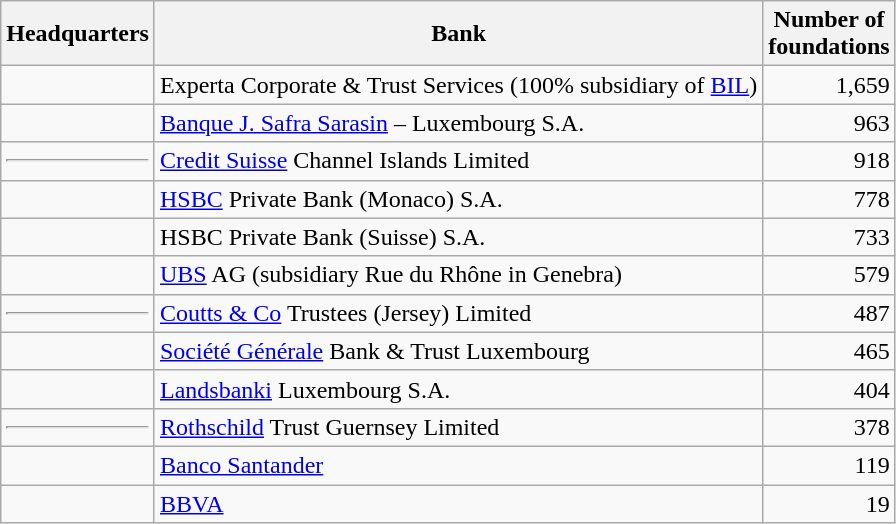<table class="wikitable sortable zebra">
<tr>
<th>Headquarters</th>
<th>Bank</th>
<th>Number of<br>foundations</th>
</tr>
<tr>
<td></td>
<td>Experta Corporate & Trust Services (100% subsidiary of <a href='#'>BIL</a>)</td>
<td align="right">1,659</td>
</tr>
<tr>
<td></td>
<td><a href='#'>Banque J. Safra Sarasin</a> – Luxembourg S.A.</td>
<td align="right">963</td>
</tr>
<tr>
<td><hr></td>
<td><a href='#'>Credit Suisse</a> Channel Islands Limited</td>
<td align="right">918</td>
</tr>
<tr>
<td></td>
<td><a href='#'>HSBC</a> Private Bank (Monaco) S.A.</td>
<td align="right">778</td>
</tr>
<tr>
<td></td>
<td>HSBC Private Bank (Suisse) S.A.</td>
<td align="right">733</td>
</tr>
<tr>
<td></td>
<td><a href='#'>UBS</a> AG (subsidiary Rue du Rhône in Genebra)</td>
<td align="right">579</td>
</tr>
<tr>
<td><hr></td>
<td><a href='#'>Coutts & Co</a> Trustees (Jersey) Limited</td>
<td align="right">487</td>
</tr>
<tr>
<td></td>
<td><a href='#'>Société Générale</a> Bank & Trust Luxembourg</td>
<td align="right">465</td>
</tr>
<tr>
<td></td>
<td><a href='#'>Landsbanki</a> Luxembourg S.A.</td>
<td align="right">404</td>
</tr>
<tr>
<td><hr></td>
<td><a href='#'>Rothschild</a> Trust Guernsey Limited</td>
<td align="right">378</td>
</tr>
<tr>
<td></td>
<td><a href='#'>Banco Santander</a></td>
<td align="right">119</td>
</tr>
<tr>
<td></td>
<td><a href='#'>BBVA</a></td>
<td align="right">19</td>
</tr>
</table>
